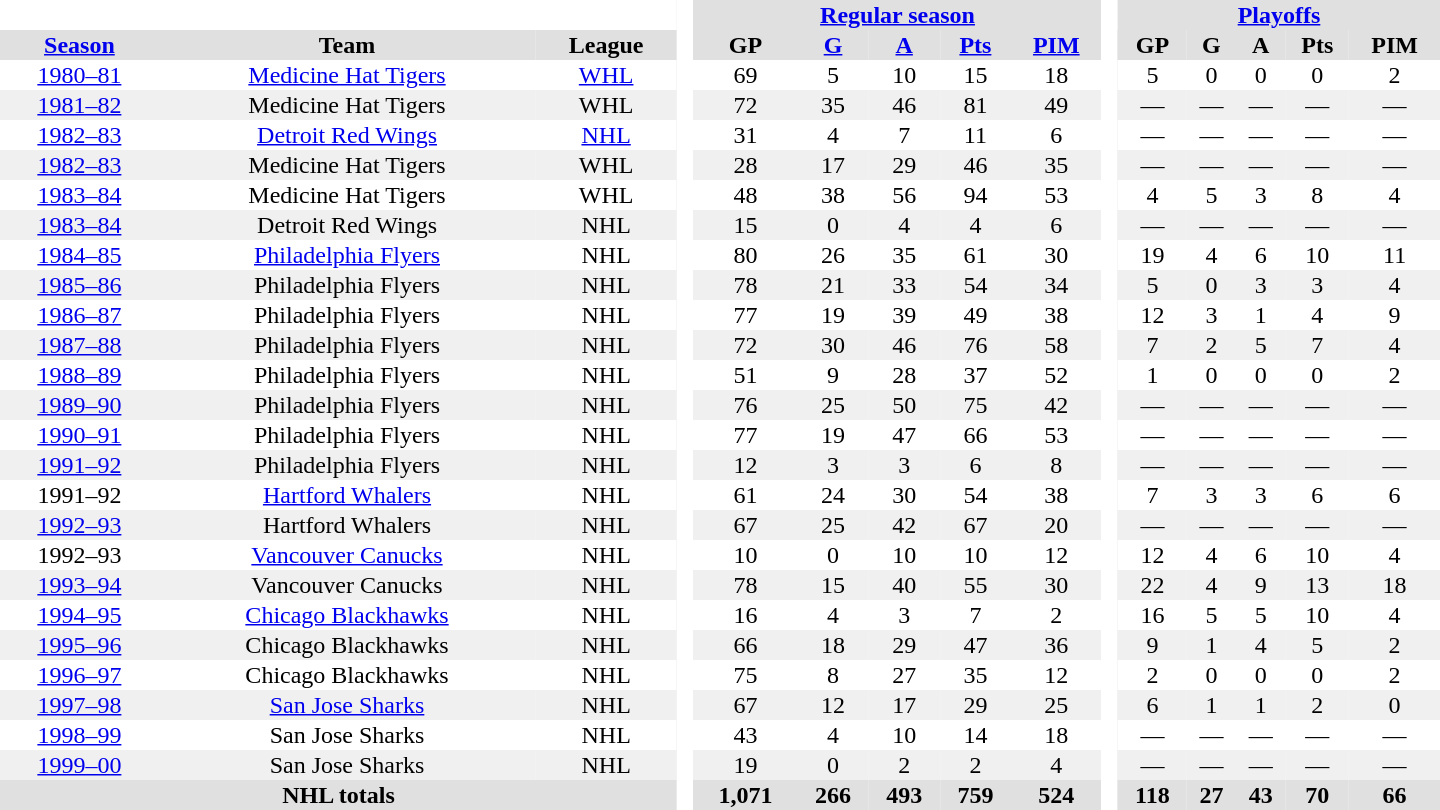<table border="0" cellpadding="1" cellspacing="0" style="text-align:center; width:60em;">
<tr style="background:#e0e0e0;">
<th colspan="3"  bgcolor="#ffffff"> </th>
<th rowspan="99" bgcolor="#ffffff"> </th>
<th colspan="5"><a href='#'>Regular season</a></th>
<th rowspan="99" bgcolor="#ffffff"> </th>
<th colspan="5"><a href='#'>Playoffs</a></th>
</tr>
<tr style="background:#e0e0e0;">
<th><a href='#'>Season</a></th>
<th>Team</th>
<th>League</th>
<th>GP</th>
<th><a href='#'>G</a></th>
<th><a href='#'>A</a></th>
<th><a href='#'>Pts</a></th>
<th><a href='#'>PIM</a></th>
<th>GP</th>
<th>G</th>
<th>A</th>
<th>Pts</th>
<th>PIM</th>
</tr>
<tr>
<td><a href='#'>1980–81</a></td>
<td><a href='#'>Medicine Hat Tigers</a></td>
<td><a href='#'>WHL</a></td>
<td>69</td>
<td>5</td>
<td>10</td>
<td>15</td>
<td>18</td>
<td>5</td>
<td>0</td>
<td>0</td>
<td>0</td>
<td>2</td>
</tr>
<tr style="background:#f0f0f0;">
<td><a href='#'>1981–82</a></td>
<td>Medicine Hat Tigers</td>
<td>WHL</td>
<td>72</td>
<td>35</td>
<td>46</td>
<td>81</td>
<td>49</td>
<td>—</td>
<td>—</td>
<td>—</td>
<td>—</td>
<td>—</td>
</tr>
<tr>
<td><a href='#'>1982–83</a></td>
<td><a href='#'>Detroit Red Wings</a></td>
<td><a href='#'>NHL</a></td>
<td>31</td>
<td>4</td>
<td>7</td>
<td>11</td>
<td>6</td>
<td>—</td>
<td>—</td>
<td>—</td>
<td>—</td>
<td>—</td>
</tr>
<tr style="background:#f0f0f0;">
<td><a href='#'>1982–83</a></td>
<td>Medicine Hat Tigers</td>
<td>WHL</td>
<td>28</td>
<td>17</td>
<td>29</td>
<td>46</td>
<td>35</td>
<td>—</td>
<td>—</td>
<td>—</td>
<td>—</td>
<td>—</td>
</tr>
<tr>
<td><a href='#'>1983–84</a></td>
<td>Medicine Hat Tigers</td>
<td>WHL</td>
<td>48</td>
<td>38</td>
<td>56</td>
<td>94</td>
<td>53</td>
<td>4</td>
<td>5</td>
<td>3</td>
<td>8</td>
<td>4</td>
</tr>
<tr style="background:#f0f0f0;">
<td><a href='#'>1983–84</a></td>
<td>Detroit Red Wings</td>
<td>NHL</td>
<td>15</td>
<td>0</td>
<td>4</td>
<td>4</td>
<td>6</td>
<td>—</td>
<td>—</td>
<td>—</td>
<td>—</td>
<td>—</td>
</tr>
<tr>
<td><a href='#'>1984–85</a></td>
<td><a href='#'>Philadelphia Flyers</a></td>
<td>NHL</td>
<td>80</td>
<td>26</td>
<td>35</td>
<td>61</td>
<td>30</td>
<td>19</td>
<td>4</td>
<td>6</td>
<td>10</td>
<td>11</td>
</tr>
<tr style="background:#f0f0f0;">
<td><a href='#'>1985–86</a></td>
<td>Philadelphia Flyers</td>
<td>NHL</td>
<td>78</td>
<td>21</td>
<td>33</td>
<td>54</td>
<td>34</td>
<td>5</td>
<td>0</td>
<td>3</td>
<td>3</td>
<td>4</td>
</tr>
<tr>
<td><a href='#'>1986–87</a></td>
<td>Philadelphia Flyers</td>
<td>NHL</td>
<td>77</td>
<td>19</td>
<td>39</td>
<td>49</td>
<td>38</td>
<td>12</td>
<td>3</td>
<td>1</td>
<td>4</td>
<td>9</td>
</tr>
<tr style="background:#f0f0f0;">
<td><a href='#'>1987–88</a></td>
<td>Philadelphia Flyers</td>
<td>NHL</td>
<td>72</td>
<td>30</td>
<td>46</td>
<td>76</td>
<td>58</td>
<td>7</td>
<td>2</td>
<td>5</td>
<td>7</td>
<td>4</td>
</tr>
<tr>
<td><a href='#'>1988–89</a></td>
<td>Philadelphia Flyers</td>
<td>NHL</td>
<td>51</td>
<td>9</td>
<td>28</td>
<td>37</td>
<td>52</td>
<td>1</td>
<td>0</td>
<td>0</td>
<td>0</td>
<td>2</td>
</tr>
<tr style="background:#f0f0f0;">
<td><a href='#'>1989–90</a></td>
<td>Philadelphia Flyers</td>
<td>NHL</td>
<td>76</td>
<td>25</td>
<td>50</td>
<td>75</td>
<td>42</td>
<td>—</td>
<td>—</td>
<td>—</td>
<td>—</td>
<td>—</td>
</tr>
<tr>
<td><a href='#'>1990–91</a></td>
<td>Philadelphia Flyers</td>
<td>NHL</td>
<td>77</td>
<td>19</td>
<td>47</td>
<td>66</td>
<td>53</td>
<td>—</td>
<td>—</td>
<td>—</td>
<td>—</td>
<td>—</td>
</tr>
<tr style="background:#f0f0f0;">
<td><a href='#'>1991–92</a></td>
<td>Philadelphia Flyers</td>
<td>NHL</td>
<td>12</td>
<td>3</td>
<td>3</td>
<td>6</td>
<td>8</td>
<td>—</td>
<td>—</td>
<td>—</td>
<td>—</td>
<td>—</td>
</tr>
<tr>
<td>1991–92</td>
<td><a href='#'>Hartford Whalers</a></td>
<td>NHL</td>
<td>61</td>
<td>24</td>
<td>30</td>
<td>54</td>
<td>38</td>
<td>7</td>
<td>3</td>
<td>3</td>
<td>6</td>
<td>6</td>
</tr>
<tr style="background:#f0f0f0;">
<td><a href='#'>1992–93</a></td>
<td>Hartford Whalers</td>
<td>NHL</td>
<td>67</td>
<td>25</td>
<td>42</td>
<td>67</td>
<td>20</td>
<td>—</td>
<td>—</td>
<td>—</td>
<td>—</td>
<td>—</td>
</tr>
<tr>
<td>1992–93</td>
<td><a href='#'>Vancouver Canucks</a></td>
<td>NHL</td>
<td>10</td>
<td>0</td>
<td>10</td>
<td>10</td>
<td>12</td>
<td>12</td>
<td>4</td>
<td>6</td>
<td>10</td>
<td>4</td>
</tr>
<tr style="background:#f0f0f0;">
<td><a href='#'>1993–94</a></td>
<td>Vancouver Canucks</td>
<td>NHL</td>
<td>78</td>
<td>15</td>
<td>40</td>
<td>55</td>
<td>30</td>
<td>22</td>
<td>4</td>
<td>9</td>
<td>13</td>
<td>18</td>
</tr>
<tr>
<td><a href='#'>1994–95</a></td>
<td><a href='#'>Chicago Blackhawks</a></td>
<td>NHL</td>
<td>16</td>
<td>4</td>
<td>3</td>
<td>7</td>
<td>2</td>
<td>16</td>
<td>5</td>
<td>5</td>
<td>10</td>
<td>4</td>
</tr>
<tr style="background:#f0f0f0;">
<td><a href='#'>1995–96</a></td>
<td>Chicago Blackhawks</td>
<td>NHL</td>
<td>66</td>
<td>18</td>
<td>29</td>
<td>47</td>
<td>36</td>
<td>9</td>
<td>1</td>
<td>4</td>
<td>5</td>
<td>2</td>
</tr>
<tr>
<td><a href='#'>1996–97</a></td>
<td>Chicago Blackhawks</td>
<td>NHL</td>
<td>75</td>
<td>8</td>
<td>27</td>
<td>35</td>
<td>12</td>
<td>2</td>
<td>0</td>
<td>0</td>
<td>0</td>
<td>2</td>
</tr>
<tr style="background:#f0f0f0;">
<td><a href='#'>1997–98</a></td>
<td><a href='#'>San Jose Sharks</a></td>
<td>NHL</td>
<td>67</td>
<td>12</td>
<td>17</td>
<td>29</td>
<td>25</td>
<td>6</td>
<td>1</td>
<td>1</td>
<td>2</td>
<td>0</td>
</tr>
<tr>
<td><a href='#'>1998–99</a></td>
<td>San Jose Sharks</td>
<td>NHL</td>
<td>43</td>
<td>4</td>
<td>10</td>
<td>14</td>
<td>18</td>
<td>—</td>
<td>—</td>
<td>—</td>
<td>—</td>
<td>—</td>
</tr>
<tr style="background:#f0f0f0;">
<td><a href='#'>1999–00</a></td>
<td>San Jose Sharks</td>
<td>NHL</td>
<td>19</td>
<td>0</td>
<td>2</td>
<td>2</td>
<td>4</td>
<td>—</td>
<td>—</td>
<td>—</td>
<td>—</td>
<td>—</td>
</tr>
<tr style="background:#e0e0e0;">
<th colspan="3">NHL totals</th>
<th>1,071</th>
<th>266</th>
<th>493</th>
<th>759</th>
<th>524</th>
<th>118</th>
<th>27</th>
<th>43</th>
<th>70</th>
<th>66</th>
</tr>
</table>
